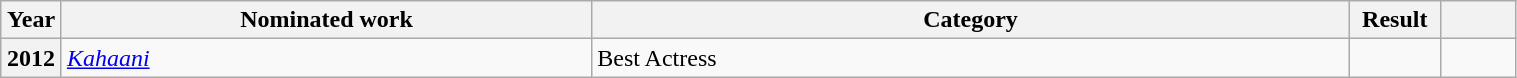<table class="wikitable plainrowheaders" style="width:80%;">
<tr>
<th scope="col" style="width:4%;">Year</th>
<th scope="col" style="width:35%;">Nominated work</th>
<th scope="col" style="width:50%;">Category</th>
<th scope="col" style="width:6%;">Result</th>
<th scope="col" style="width:6%;"></th>
</tr>
<tr>
<th scope="row">2012</th>
<td><em><a href='#'>Kahaani</a></em></td>
<td>Best Actress</td>
<td></td>
<td style="text-align:center;"></td>
</tr>
</table>
